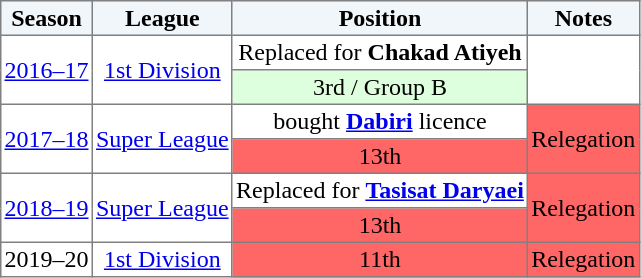<table border="1" cellpadding="2" style="border-collapse:collapse; text-align:center; font-size:normal;">
<tr style="background:#f0f6fa;">
<th>Season</th>
<th>League</th>
<th>Position</th>
<th>Notes</th>
</tr>
<tr>
<td rowspan=2><a href='#'>2016–17</a></td>
<td rowspan=2><a href='#'>1st Division</a></td>
<td>Replaced for <strong>Chakad Atiyeh</strong></td>
<td rowspan=2></td>
</tr>
<tr>
<td bgcolor=DDFFDD>3rd / Group B</td>
</tr>
<tr>
<td rowspan=2><a href='#'>2017–18</a></td>
<td rowspan=2><a href='#'>Super League</a></td>
<td>bought <strong><a href='#'>Dabiri</a></strong> licence </td>
<td rowspan=2 bgcolor=FF6666>Relegation</td>
</tr>
<tr>
<td bgcolor=FF6666>13th</td>
</tr>
<tr>
<td rowspan=2><a href='#'>2018–19</a></td>
<td rowspan=2><a href='#'>Super League</a></td>
<td>Replaced for <strong><a href='#'>Tasisat Daryaei</a></strong> </td>
<td rowspan=2 bgcolor=FF6666>Relegation</td>
</tr>
<tr>
<td bgcolor=FF6666>13th</td>
</tr>
<tr>
<td>2019–20</td>
<td><a href='#'>1st Division</a></td>
<td bgcolor=FF6666>11th</td>
<td bgcolor=FF6666>Relegation</td>
</tr>
</table>
